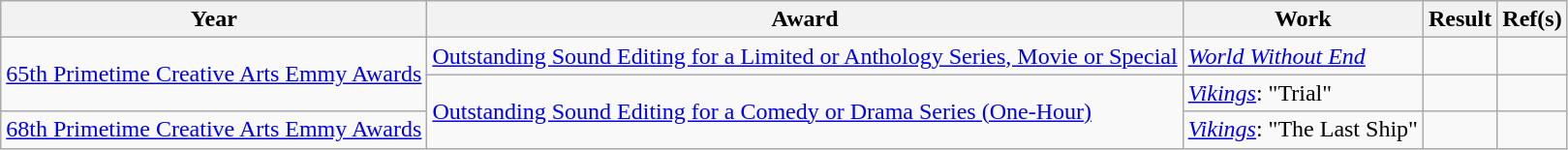<table class="wikitable plainrowheaders sortable">
<tr>
<th>Year</th>
<th>Award</th>
<th>Work</th>
<th>Result</th>
<th>Ref(s)</th>
</tr>
<tr>
<td rowspan=2><a href='#'>65th Primetime Creative Arts Emmy Awards</a></td>
<td><a href='#'>Outstanding Sound Editing for a Limited or Anthology Series, Movie or Special</a></td>
<td><em><a href='#'>World Without End</a></em></td>
<td></td>
<td></td>
</tr>
<tr>
<td rowspan=2><a href='#'>Outstanding Sound Editing for a Comedy or Drama Series (One-Hour)</a></td>
<td><em><a href='#'>Vikings</a></em>: "Trial"</td>
<td></td>
<td></td>
</tr>
<tr>
<td><a href='#'>68th Primetime Creative Arts Emmy Awards</a></td>
<td><em><a href='#'>Vikings</a></em>: "The Last Ship"</td>
<td></td>
<td></td>
</tr>
</table>
